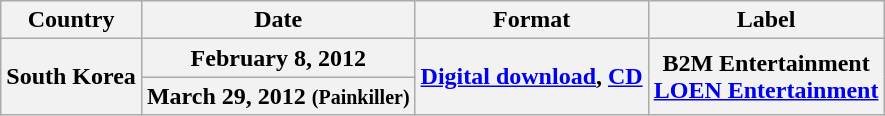<table class="wikitable plainrowheaders">
<tr>
<th scope="col">Country</th>
<th>Date</th>
<th>Format</th>
<th>Label</th>
</tr>
<tr>
<th scope="row" rowspan="2">South Korea</th>
<th scope="row" rowspan="1">February 8, 2012</th>
<th scope="row" rowspan="2"><a href='#'>Digital download</a>, <a href='#'>CD</a></th>
<th scope="row" rowspan="2">B2M Entertainment<br><a href='#'>LOEN Entertainment</a></th>
</tr>
<tr>
<th scope="row" rowspan="1">March 29, 2012 <small>(Painkiller)</small></th>
</tr>
</table>
